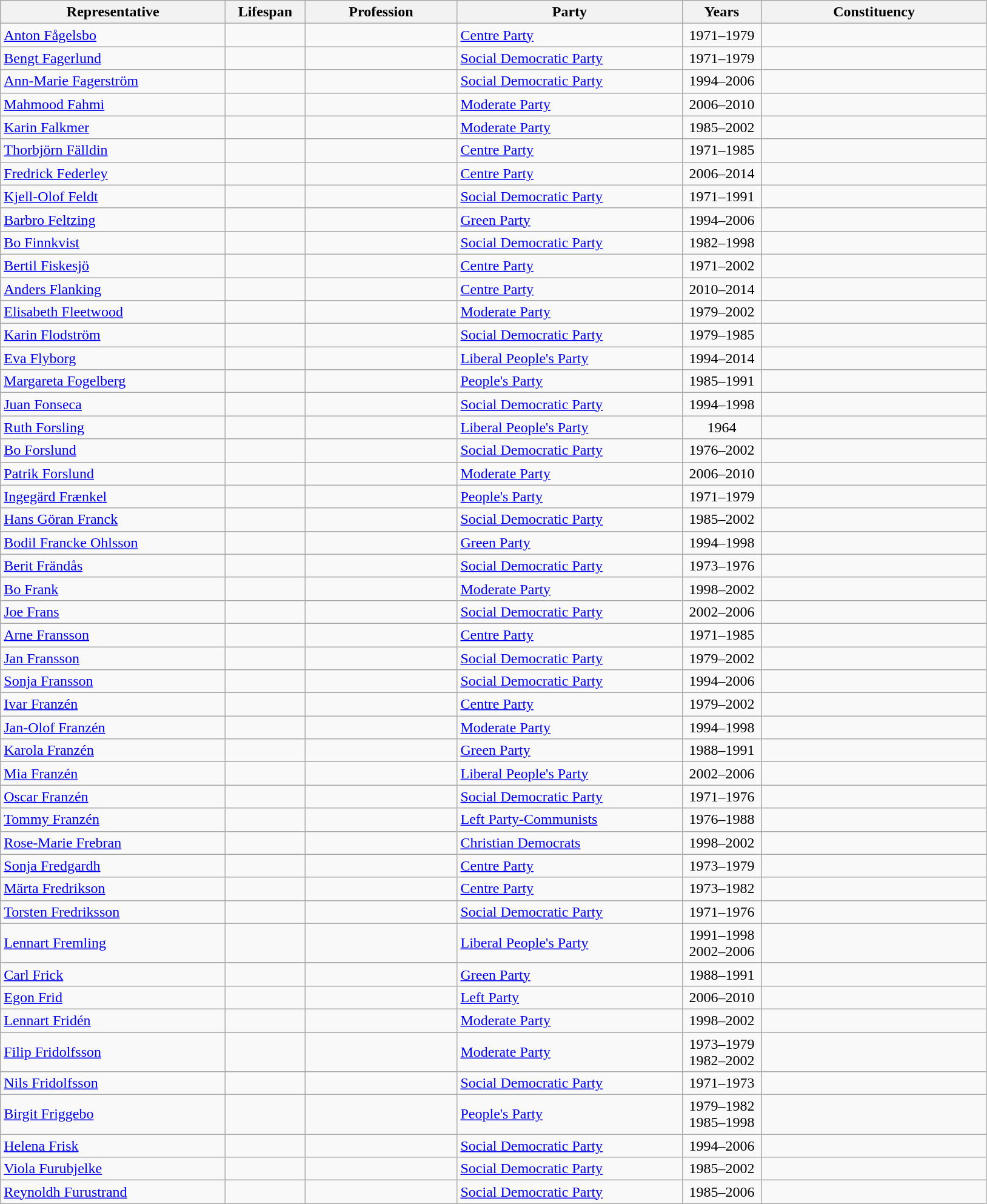<table class="wikitable">
<tr>
<th style="width:15em">Representative</th>
<th style="width:5em">Lifespan</th>
<th style="width:10em">Profession</th>
<th style="width:15em">Party</th>
<th style="width:5em">Years</th>
<th style="width:15em">Constituency</th>
</tr>
<tr>
<td><a href='#'>Anton Fågelsbo</a></td>
<td align=center></td>
<td></td>
<td> <a href='#'>Centre Party</a></td>
<td align=center>1971–1979</td>
<td></td>
</tr>
<tr>
<td><a href='#'>Bengt Fagerlund</a></td>
<td align=center></td>
<td></td>
<td> <a href='#'>Social Democratic Party</a></td>
<td align=center>1971–1979</td>
<td></td>
</tr>
<tr>
<td><a href='#'>Ann-Marie Fagerström</a></td>
<td align=center></td>
<td></td>
<td> <a href='#'>Social Democratic Party</a></td>
<td align=center>1994–2006</td>
<td></td>
</tr>
<tr>
<td><a href='#'>Mahmood Fahmi</a></td>
<td align=center></td>
<td></td>
<td> <a href='#'>Moderate Party</a></td>
<td align=center>2006–2010</td>
<td></td>
</tr>
<tr>
<td><a href='#'>Karin Falkmer</a></td>
<td align=center></td>
<td></td>
<td> <a href='#'>Moderate Party</a></td>
<td align=center>1985–2002</td>
<td></td>
</tr>
<tr>
<td><a href='#'>Thorbjörn Fälldin</a></td>
<td align=center></td>
<td></td>
<td> <a href='#'>Centre Party</a></td>
<td align=center>1971–1985</td>
<td></td>
</tr>
<tr>
<td><a href='#'>Fredrick Federley</a></td>
<td align=center></td>
<td></td>
<td> <a href='#'>Centre Party</a></td>
<td align=center>2006–2014</td>
<td></td>
</tr>
<tr>
<td><a href='#'>Kjell-Olof Feldt</a></td>
<td align=center></td>
<td></td>
<td> <a href='#'>Social Democratic Party</a></td>
<td align=center>1971–1991</td>
<td></td>
</tr>
<tr>
<td><a href='#'>Barbro Feltzing</a></td>
<td align=center></td>
<td></td>
<td> <a href='#'>Green Party</a></td>
<td align=center>1994–2006</td>
<td></td>
</tr>
<tr>
<td><a href='#'>Bo Finnkvist</a></td>
<td align=center></td>
<td></td>
<td> <a href='#'>Social Democratic Party</a></td>
<td align=center>1982–1998</td>
<td></td>
</tr>
<tr>
<td><a href='#'>Bertil Fiskesjö</a></td>
<td align=center></td>
<td></td>
<td> <a href='#'>Centre Party</a></td>
<td align=center>1971–2002</td>
<td></td>
</tr>
<tr>
<td><a href='#'>Anders Flanking</a></td>
<td align=center></td>
<td></td>
<td> <a href='#'>Centre Party</a></td>
<td align=center>2010–2014</td>
<td></td>
</tr>
<tr>
<td><a href='#'>Elisabeth Fleetwood</a></td>
<td align=center></td>
<td></td>
<td> <a href='#'>Moderate Party</a></td>
<td align=center>1979–2002</td>
<td></td>
</tr>
<tr>
<td><a href='#'>Karin Flodström</a></td>
<td align=center></td>
<td></td>
<td> <a href='#'>Social Democratic Party</a></td>
<td align=center>1979–1985</td>
<td></td>
</tr>
<tr>
<td><a href='#'>Eva Flyborg</a></td>
<td align=center></td>
<td></td>
<td> <a href='#'>Liberal People's Party</a></td>
<td align=center>1994–2014</td>
<td></td>
</tr>
<tr>
<td><a href='#'>Margareta Fogelberg</a></td>
<td align=center></td>
<td></td>
<td> <a href='#'>People's Party</a></td>
<td align=center>1985–1991</td>
<td></td>
</tr>
<tr>
<td><a href='#'>Juan Fonseca</a></td>
<td align=center></td>
<td></td>
<td> <a href='#'>Social Democratic Party</a></td>
<td align=center>1994–1998</td>
<td></td>
</tr>
<tr>
<td><a href='#'>Ruth Forsling</a></td>
<td align=center></td>
<td></td>
<td> <a href='#'>Liberal People's Party</a></td>
<td align=center>1964</td>
</tr>
<tr>
<td><a href='#'>Bo Forslund</a></td>
<td align=center></td>
<td></td>
<td> <a href='#'>Social Democratic Party</a></td>
<td align=center>1976–2002</td>
<td></td>
</tr>
<tr>
<td><a href='#'>Patrik Forslund</a></td>
<td align=center></td>
<td></td>
<td> <a href='#'>Moderate Party</a></td>
<td align=center>2006–2010</td>
<td></td>
</tr>
<tr>
<td><a href='#'>Ingegärd Frænkel</a></td>
<td align=center></td>
<td></td>
<td> <a href='#'>People's Party</a></td>
<td align=center>1971–1979</td>
<td></td>
</tr>
<tr>
<td><a href='#'>Hans Göran Franck</a></td>
<td align=center></td>
<td></td>
<td> <a href='#'>Social Democratic Party</a></td>
<td align=center>1985–2002</td>
<td></td>
</tr>
<tr>
<td><a href='#'>Bodil Francke Ohlsson</a></td>
<td align=center></td>
<td></td>
<td> <a href='#'>Green Party</a></td>
<td align=center>1994–1998</td>
<td></td>
</tr>
<tr>
<td><a href='#'>Berit Frändås</a></td>
<td align=center></td>
<td></td>
<td> <a href='#'>Social Democratic Party</a></td>
<td align=center>1973–1976</td>
<td></td>
</tr>
<tr>
<td><a href='#'>Bo Frank</a></td>
<td align=center></td>
<td></td>
<td> <a href='#'>Moderate Party</a></td>
<td align=center>1998–2002</td>
<td></td>
</tr>
<tr>
<td><a href='#'>Joe Frans</a></td>
<td align=center></td>
<td></td>
<td> <a href='#'>Social Democratic Party</a></td>
<td align=center>2002–2006</td>
<td></td>
</tr>
<tr>
<td><a href='#'>Arne Fransson</a></td>
<td align=center></td>
<td></td>
<td> <a href='#'>Centre Party</a></td>
<td align=center>1971–1985</td>
<td></td>
</tr>
<tr>
<td><a href='#'>Jan Fransson</a></td>
<td align=center></td>
<td></td>
<td> <a href='#'>Social Democratic Party</a></td>
<td align=center>1979–2002</td>
<td></td>
</tr>
<tr>
<td><a href='#'>Sonja Fransson</a></td>
<td align=center></td>
<td></td>
<td> <a href='#'>Social Democratic Party</a></td>
<td align=center>1994–2006</td>
<td></td>
</tr>
<tr>
<td><a href='#'>Ivar Franzén</a></td>
<td align=center></td>
<td></td>
<td> <a href='#'>Centre Party</a></td>
<td align=center>1979–2002</td>
<td></td>
</tr>
<tr>
<td><a href='#'>Jan-Olof Franzén</a></td>
<td align=center></td>
<td></td>
<td> <a href='#'>Moderate Party</a></td>
<td align=center>1994–1998</td>
<td></td>
</tr>
<tr>
<td><a href='#'>Karola Franzén</a></td>
<td align=center></td>
<td></td>
<td> <a href='#'>Green Party</a></td>
<td align=center>1988–1991</td>
<td></td>
</tr>
<tr>
<td><a href='#'>Mia Franzén</a></td>
<td align=center></td>
<td></td>
<td> <a href='#'>Liberal People's Party</a></td>
<td align=center>2002–2006</td>
<td></td>
</tr>
<tr>
<td><a href='#'>Oscar Franzén</a></td>
<td align=center></td>
<td></td>
<td> <a href='#'>Social Democratic Party</a></td>
<td align=center>1971–1976</td>
<td></td>
</tr>
<tr>
<td><a href='#'>Tommy Franzén</a></td>
<td align=center></td>
<td></td>
<td> <a href='#'>Left Party-Communists</a></td>
<td align=center>1976–1988</td>
<td></td>
</tr>
<tr>
<td><a href='#'>Rose-Marie Frebran</a></td>
<td align=center></td>
<td></td>
<td> <a href='#'>Christian Democrats</a></td>
<td align=center>1998–2002</td>
<td></td>
</tr>
<tr>
<td><a href='#'>Sonja Fredgardh</a></td>
<td align=center></td>
<td></td>
<td> <a href='#'>Centre Party</a></td>
<td align=center>1973–1979</td>
<td></td>
</tr>
<tr>
<td><a href='#'>Märta Fredrikson</a></td>
<td align=center></td>
<td></td>
<td> <a href='#'>Centre Party</a></td>
<td align=center>1973–1982</td>
<td></td>
</tr>
<tr>
<td><a href='#'>Torsten Fredriksson</a></td>
<td align=center></td>
<td></td>
<td> <a href='#'>Social Democratic Party</a></td>
<td align=center>1971–1976</td>
<td></td>
</tr>
<tr>
<td><a href='#'>Lennart Fremling</a></td>
<td align=center></td>
<td></td>
<td> <a href='#'>Liberal People's Party</a></td>
<td align=center>1991–1998<br>2002–2006</td>
<td></td>
</tr>
<tr>
<td><a href='#'>Carl Frick</a></td>
<td align=center></td>
<td></td>
<td> <a href='#'>Green Party</a></td>
<td align=center>1988–1991</td>
<td></td>
</tr>
<tr>
<td><a href='#'>Egon Frid</a></td>
<td align=center></td>
<td></td>
<td> <a href='#'>Left Party</a></td>
<td align=center>2006–2010</td>
<td></td>
</tr>
<tr>
<td><a href='#'>Lennart Fridén</a></td>
<td align=center></td>
<td></td>
<td> <a href='#'>Moderate Party</a></td>
<td align=center>1998–2002</td>
<td></td>
</tr>
<tr>
<td><a href='#'>Filip Fridolfsson</a></td>
<td align=center></td>
<td></td>
<td> <a href='#'>Moderate Party</a></td>
<td align=center>1973–1979<br>1982–2002</td>
<td></td>
</tr>
<tr>
<td><a href='#'>Nils Fridolfsson</a></td>
<td align=center></td>
<td></td>
<td> <a href='#'>Social Democratic Party</a></td>
<td align=center>1971–1973</td>
<td></td>
</tr>
<tr>
<td><a href='#'>Birgit Friggebo</a></td>
<td align=center></td>
<td></td>
<td> <a href='#'>People's Party</a></td>
<td align=center>1979–1982<br>1985–1998</td>
<td></td>
</tr>
<tr>
<td><a href='#'>Helena Frisk</a></td>
<td align=center></td>
<td></td>
<td> <a href='#'>Social Democratic Party</a></td>
<td align=center>1994–2006</td>
<td></td>
</tr>
<tr>
<td><a href='#'>Viola Furubjelke</a></td>
<td align=center></td>
<td></td>
<td> <a href='#'>Social Democratic Party</a></td>
<td align=center>1985–2002</td>
<td></td>
</tr>
<tr>
<td><a href='#'>Reynoldh Furustrand</a></td>
<td align=center></td>
<td></td>
<td> <a href='#'>Social Democratic Party</a></td>
<td align=center>1985–2006</td>
<td></td>
</tr>
</table>
